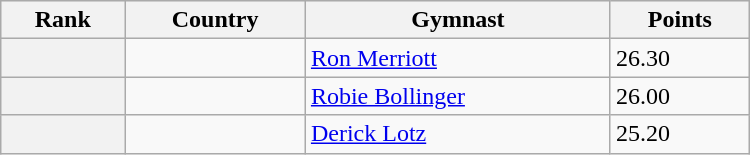<table class="wikitable" width=500>
<tr bgcolor="#efefef">
<th>Rank</th>
<th>Country</th>
<th>Gymnast</th>
<th>Points</th>
</tr>
<tr>
<th></th>
<td></td>
<td><a href='#'>Ron Merriott</a></td>
<td>26.30</td>
</tr>
<tr>
<th></th>
<td></td>
<td><a href='#'>Robie Bollinger</a></td>
<td>26.00</td>
</tr>
<tr>
<th></th>
<td></td>
<td><a href='#'>Derick Lotz</a></td>
<td>25.20</td>
</tr>
</table>
